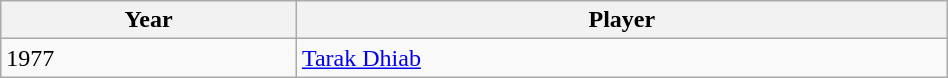<table class="wikitable" style="width: 50%;">
<tr>
<th>Year</th>
<th>Player</th>
</tr>
<tr>
<td>1977</td>
<td> <a href='#'>Tarak Dhiab</a></td>
</tr>
</table>
